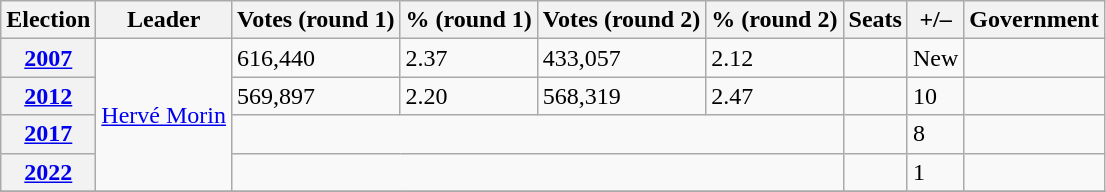<table class=wikitable>
<tr>
<th>Election</th>
<th>Leader</th>
<th>Votes (round 1)</th>
<th>% (round 1)</th>
<th>Votes (round 2)</th>
<th>% (round 2)</th>
<th>Seats</th>
<th>+/–</th>
<th>Government</th>
</tr>
<tr>
<th><a href='#'>2007</a></th>
<td align=left rowspan=4><a href='#'>Hervé Morin</a></td>
<td>616,440</td>
<td>2.37</td>
<td>433,057</td>
<td>2.12</td>
<td></td>
<td>New</td>
<td></td>
</tr>
<tr>
<th><a href='#'>2012</a></th>
<td>569,897</td>
<td>2.20</td>
<td>568,319</td>
<td>2.47</td>
<td></td>
<td> 10</td>
<td></td>
</tr>
<tr>
<th><a href='#'>2017</a></th>
<td colspan="4" align="center"></td>
<td></td>
<td> 8</td>
<td></td>
</tr>
<tr>
<th><a href='#'>2022</a></th>
<td colspan="4" align="center"></td>
<td></td>
<td> 1</td>
<td></td>
</tr>
<tr>
</tr>
</table>
